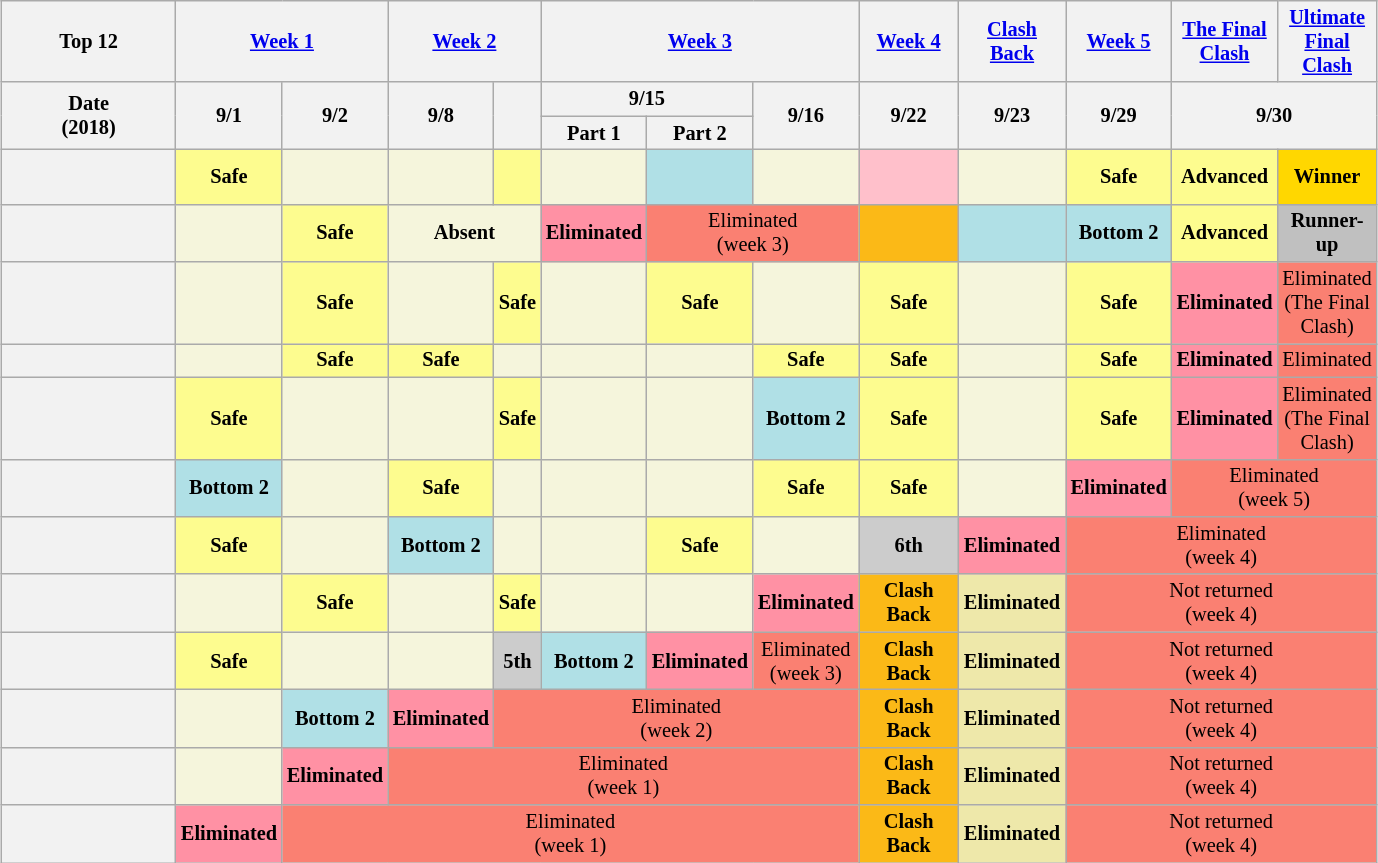<table class="wikitable" style="margin:1em auto; text-align:center; font-size:85%; line-height:16px">
<tr>
<th width=110px>Top 12</th>
<th colspan=2 width=10px><a href='#'>Week 1</a></th>
<th colspan=2 width=10px><a href='#'>Week 2</a></th>
<th colspan=3 width=10px><a href='#'>Week 3</a></th>
<th width=60px><a href='#'>Week 4</a></th>
<th width=65px><a href='#'>Clash Back</a></th>
<th width=10px><a href='#'>Week 5</a></th>
<th width=10px><a href='#'>The Final Clash</a></th>
<th width=10px><a href='#'>Ultimate Final Clash</a></th>
</tr>
<tr>
<th rowspan=2>Date<br>(2018)</th>
<th rowspan=2 width=10px>9/1</th>
<th rowspan=2 width=10px>9/2</th>
<th rowspan=2 width=10px>9/8</th>
<th rowspan=2 width=10px></th>
<th colspan=2>9/15</th>
<th rowspan=2 width=10px>9/16</th>
<th rowspan=2 width=10px>9/22</th>
<th rowspan=2 width=10px>9/23</th>
<th rowspan=2 width=10px>9/29</th>
<th rowspan=2 colspan=2 width=10px>9/30</th>
</tr>
<tr>
<th width=10px>Part 1</th>
<th width=10px>Part 2</th>
</tr>
<tr>
<th></th>
<td style="background:#fdfc8f;"><strong>Safe</strong></td>
<td style="background:#F5F5DC;"></td>
<td style="background:#F5F5DC;"></td>
<td style="background:#fdfc8f;"></td>
<td style="background:#F5F5DC;"></td>
<td style="background:#b0e0e6;"></td>
<td style="background:#F5F5DC;"></td>
<td style="background:pink;"></td>
<td style="background:#F5F5DC;"></td>
<td style="background:#fdfc8f;"><strong>Safe</strong></td>
<td style="background:#fdfc8f;"><strong>Advanced</strong></td>
<td style="background:gold;" height=30px><strong>Winner</strong></td>
</tr>
<tr>
<th></th>
<td style="background:#F5F5DC;"></td>
<td style="background:#fdfc8f;"><strong>Safe</strong></td>
<td style="background:#F5F5DC;" colspan=2><strong>Absent</strong></td>
<td style="background:#FF91A4;"><strong>Eliminated</strong></td>
<td colspan="2" style="background:salmon;">Eliminated<br>(week 3)</td>
<td style="background:#FBB917"></td>
<td style="background:#b0e0e6;"></td>
<td style="background:#b0e0e6;"><strong>Bottom 2</strong></td>
<td style="background:#fdfc8f;"><strong>Advanced</strong></td>
<td style="background:silver;"><strong>Runner-up</strong></td>
</tr>
<tr>
<th></th>
<td style="background:#F5F5DC;"></td>
<td style="background:#fdfc8f;"><strong>Safe</strong></td>
<td style="background:#F5F5DC;"></td>
<td style="background:#fdfc8f;"><strong>Safe</strong></td>
<td style="background:#F5F5DC;"></td>
<td style="background:#fdfc8f;"><strong>Safe</strong></td>
<td style="background:#F5F5DC;"></td>
<td style="background:#fdfc8f;"><strong>Safe</strong></td>
<td style="background:#F5F5DC;"></td>
<td style="background:#fdfc8f;"><strong>Safe</strong></td>
<td style="background:#FF91A4;"><strong>Eliminated</strong></td>
<td style="background:salmon;">Eliminated<br>(The Final Clash)</td>
</tr>
<tr>
<th></th>
<td style="background:#F5F5DC;"></td>
<td style="background:#fdfc8f;"><strong>Safe</strong></td>
<td style="background:#fdfc8f;"><strong>Safe</strong></td>
<td style="background:#F5F5DC;"></td>
<td style="background:#F5F5DC;"></td>
<td style="background:#F5F5DC;"></td>
<td style="background:#fdfc8f;"><strong>Safe</strong></td>
<td style="background:#fdfc8f;"><strong>Safe</strong></td>
<td style="background:#F5F5DC;"></td>
<td style="background:#fdfc8f;"><strong>Safe</strong></td>
<td style="background:#FF91A4;"><strong>Eliminated</strong></td>
<td style="background:salmon;">Eliminated<br></td>
</tr>
<tr>
<th></th>
<td style="background:#fdfc8f;"><strong>Safe</strong></td>
<td style="background:#F5F5DC;"></td>
<td style="background:#F5F5DC;"></td>
<td style="background:#fdfc8f;"><strong>Safe</strong></td>
<td style="background:#F5F5DC;"></td>
<td style="background:#F5F5DC;"></td>
<td style="background:#b0e0e6;"><strong>Bottom 2</strong></td>
<td style="background:#fdfc8f;"><strong>Safe</strong></td>
<td style="background:#F5F5DC;"></td>
<td style="background:#fdfc8f;"><strong>Safe</strong></td>
<td style="background:#FF91A4;"><strong>Eliminated</strong></td>
<td style="background:salmon;">Eliminated<br>(The Final Clash)</td>
</tr>
<tr>
<th></th>
<td style="background:#b0e0e6;"><strong>Bottom 2</strong></td>
<td style="background:#F5F5DC;"></td>
<td style="background:#fdfc8f;"><strong>Safe</strong></td>
<td style="background:#F5F5DC;"></td>
<td style="background:#F5F5DC;"></td>
<td style="background:#F5F5DC;"></td>
<td style="background:#fdfc8f;"><strong>Safe</strong></td>
<td style="background:#fdfc8f;"><strong>Safe</strong></td>
<td style="background:#F5F5DC;"></td>
<td style="background:#FF91A4;"><strong>Eliminated</strong></td>
<td colspan="2" style="background:salmon;">Eliminated<br>(week 5)</td>
</tr>
<tr>
<th></th>
<td style="background:#fdfc8f;"><strong>Safe</strong></td>
<td style="background:#F5F5DC;"></td>
<td style="background:#b0e0e6;"><strong>Bottom 2</strong></td>
<td style="background:#F5F5DC;"></td>
<td style="background:#F5F5DC;"></td>
<td style="background:#fdfc8f;"><strong>Safe</strong></td>
<td style="background:#F5F5DC;"></td>
<td style="background:#ccc;"><strong>6th</strong></td>
<td style="background:#FF91A4;"><strong>Eliminated</strong></td>
<td colspan="3" style="background:salmon;">Eliminated<br>(week 4)</td>
</tr>
<tr>
<th></th>
<td style="background:#F5F5DC;"></td>
<td style="background:#fdfc8f;"><strong>Safe</strong></td>
<td style="background:#F5F5DC;"></td>
<td style="background:#fdfc8f;"><strong>Safe</strong></td>
<td style="background:#F5F5DC;"></td>
<td style="background:#F5F5DC;"></td>
<td style="background:#FF91A4;"><strong>Eliminated</strong></td>
<td style="background:#FBB917"><strong>Clash Back</strong></td>
<td style="background:#EEE8AA;"><strong>Eliminated</strong></td>
<td colspan="3" style="background:salmon;">Not returned<br>(week 4)</td>
</tr>
<tr>
<th></th>
<td style="background:#fdfc8f;"><strong>Safe</strong></td>
<td style="background:#F5F5DC;"></td>
<td style="background:#F5F5DC;"></td>
<td style="background:#ccc;"><strong>5th</strong></td>
<td style="background:#b0e0e6;"><strong>Bottom 2</strong></td>
<td style="background:#FF91A4;"><strong>Eliminated</strong></td>
<td colspan="1" style="background:salmon;">Eliminated<br>(week 3)</td>
<td style="background:#FBB917"><strong>Clash Back</strong></td>
<td style="background:#EEE8AA;"><strong>Eliminated</strong></td>
<td colspan="3" style="background:salmon;">Not returned<br>(week 4)</td>
</tr>
<tr>
<th></th>
<td style="background:#F5F5DC;"></td>
<td style="background:#b0e0e6;"><strong>Bottom 2</strong></td>
<td style="background:#FF91A4;"><strong>Eliminated</strong></td>
<td colspan="4" style="background:salmon;">Eliminated<br>(week 2)</td>
<td style="background:#FBB917"><strong>Clash Back</strong></td>
<td style="background:#EEE8AA;"><strong>Eliminated</strong></td>
<td colspan="3" style="background:salmon;">Not returned<br>(week 4)</td>
</tr>
<tr>
<th></th>
<td style="background:#F5F5DC;"></td>
<td style="background:#FF91A4;"><strong>Eliminated</strong></td>
<td colspan="5" style="background:salmon;">Eliminated<br>(week 1)</td>
<td style="background:#FBB917"><strong>Clash Back</strong></td>
<td style="background:#EEE8AA;"><strong>Eliminated</strong></td>
<td colspan="3" style="background:salmon;">Not returned<br>(week 4)</td>
</tr>
<tr>
<th></th>
<td style="background:#FF91A4;"><strong>Eliminated</strong></td>
<td colspan="6" style="background:salmon;">Eliminated<br>(week 1)</td>
<td style="background:#FBB917"><strong>Clash Back</strong></td>
<td style="background:#EEE8AA;"><strong>Eliminated</strong></td>
<td colspan="3" style="background:salmon;">Not returned<br>(week 4)</td>
</tr>
</table>
